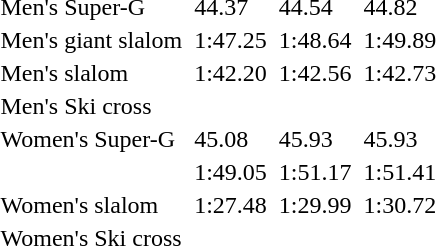<table>
<tr>
<td>Men's Super-G</td>
<td></td>
<td>44.37</td>
<td></td>
<td>44.54</td>
<td></td>
<td>44.82</td>
</tr>
<tr>
<td>Men's giant slalom</td>
<td></td>
<td>1:47.25</td>
<td></td>
<td>1:48.64</td>
<td></td>
<td>1:49.89</td>
</tr>
<tr>
<td>Men's slalom</td>
<td></td>
<td>1:42.20</td>
<td></td>
<td>1:42.56</td>
<td></td>
<td>1:42.73</td>
</tr>
<tr>
<td>Men's Ski cross</td>
<td colspan=2></td>
<td colspan=2></td>
<td colspan=2></td>
</tr>
<tr>
<td>Women's Super-G</td>
<td></td>
<td>45.08</td>
<td></td>
<td>45.93</td>
<td></td>
<td>45.93</td>
</tr>
<tr>
<td></td>
<td></td>
<td>1:49.05</td>
<td></td>
<td>1:51.17</td>
<td></td>
<td>1:51.41</td>
</tr>
<tr>
<td>Women's slalom</td>
<td></td>
<td>1:27.48</td>
<td></td>
<td>1:29.99</td>
<td></td>
<td>1:30.72</td>
</tr>
<tr>
<td>Women's Ski cross</td>
<td colspan=2></td>
<td colspan=2></td>
<td colspan=2></td>
</tr>
</table>
